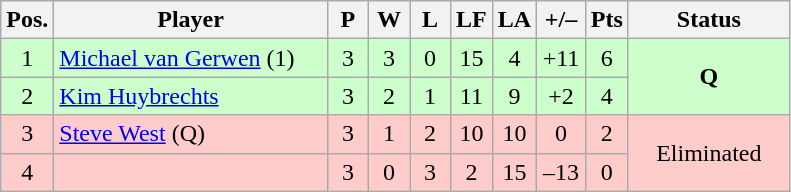<table class="wikitable" style="text-align:center; margin: 1em auto 1em auto, align:left">
<tr>
<th width=20>Pos.</th>
<th width=175>Player</th>
<th width=20>P</th>
<th width=20>W</th>
<th width=20>L</th>
<th width=20>LF</th>
<th width=20>LA</th>
<th width=25>+/–</th>
<th width=20>Pts</th>
<th width=100>Status</th>
</tr>
<tr style="background:#CCFFCC;">
<td>1</td>
<td style="text-align:left;"> <a href='#'>Michael van Gerwen</a> (1)</td>
<td>3</td>
<td>3</td>
<td>0</td>
<td>15</td>
<td>4</td>
<td>+11</td>
<td>6</td>
<td rowspan=2><strong>Q</strong></td>
</tr>
<tr style="background:#CCFFCC;">
<td>2</td>
<td style="text-align:left;"> <a href='#'>Kim Huybrechts</a></td>
<td>3</td>
<td>2</td>
<td>1</td>
<td>11</td>
<td>9</td>
<td>+2</td>
<td>4</td>
</tr>
<tr style="background:#FFCCCC;">
<td>3</td>
<td style="text-align:left;"> <a href='#'>Steve West</a> (Q)</td>
<td>3</td>
<td>1</td>
<td>2</td>
<td>10</td>
<td>10</td>
<td>0</td>
<td>2</td>
<td rowspan=2>Eliminated</td>
</tr>
<tr style="background:#FFCCCC;">
<td>4</td>
<td style="text-align:left;"></td>
<td>3</td>
<td>0</td>
<td>3</td>
<td>2</td>
<td>15</td>
<td>–13</td>
<td>0</td>
</tr>
</table>
